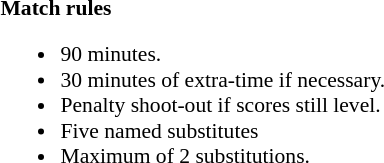<table width=100% style="font-size: 90%">
<tr>
<td width=50% valign=top><br><strong>Match rules</strong><ul><li>90 minutes.</li><li>30 minutes of extra-time if necessary.</li><li>Penalty shoot-out if scores still level.</li><li>Five named substitutes</li><li>Maximum of 2 substitutions.</li></ul></td>
</tr>
</table>
